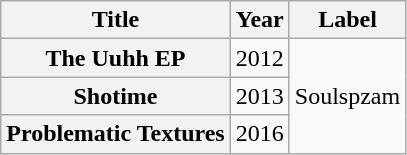<table class="wikitable">
<tr>
<th>Title</th>
<th>Year</th>
<th>Label</th>
</tr>
<tr>
<th>The Uuhh EP</th>
<td>2012</td>
<td rowspan="3">Soulspzam</td>
</tr>
<tr>
<th>Shotime</th>
<td>2013</td>
</tr>
<tr>
<th>Problematic Textures</th>
<td>2016</td>
</tr>
</table>
